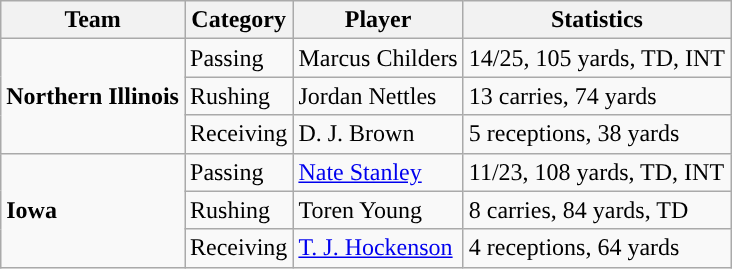<table class="wikitable" style="float: left;">
<tr>
<th>Team</th>
<th>Category</th>
<th>Player</th>
<th>Statistics</th>
</tr>
<tr>
<td rowspan=3><strong>Northern Illinois</strong></td>
<td>Passing</td>
<td>Marcus Childers</td>
<td>14/25, 105 yards, TD, INT</td>
</tr>
<tr>
<td>Rushing</td>
<td>Jordan Nettles</td>
<td>13 carries, 74 yards</td>
</tr>
<tr>
<td>Receiving</td>
<td>D. J. Brown</td>
<td>5 receptions, 38 yards</td>
</tr>
<tr>
<td rowspan=3><strong>Iowa</strong></td>
<td>Passing</td>
<td><a href='#'>Nate Stanley</a></td>
<td>11/23, 108 yards, TD, INT</td>
</tr>
<tr>
<td>Rushing</td>
<td>Toren Young</td>
<td>8 carries, 84 yards, TD</td>
</tr>
<tr>
<td>Receiving</td>
<td><a href='#'>T. J. Hockenson</a></td>
<td>4 receptions, 64 yards</td>
</tr>
</table>
